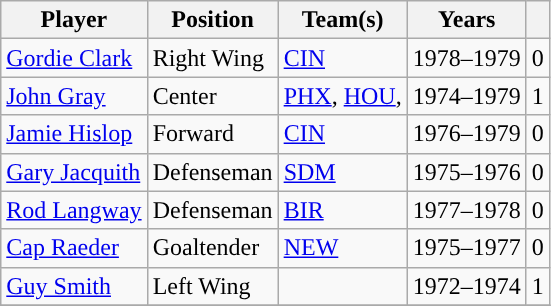<table class="wikitable">
<tr>
<th>Player</th>
<th>Position</th>
<th>Team(s)</th>
<th>Years</th>
<th><a href='#'></a></th>
</tr>
<tr>
<td><a href='#'>Gordie Clark</a></td>
<td>Right Wing</td>
<td><a href='#'>CIN</a></td>
<td>1978–1979</td>
<td>0</td>
</tr>
<tr>
<td><a href='#'>John Gray</a></td>
<td>Center</td>
<td><a href='#'>PHX</a>, <a href='#'>HOU</a>, <span><strong></strong></span></td>
<td>1974–1979</td>
<td>1</td>
</tr>
<tr>
<td><a href='#'>Jamie Hislop</a></td>
<td>Forward</td>
<td><a href='#'>CIN</a></td>
<td>1976–1979</td>
<td>0</td>
</tr>
<tr>
<td><a href='#'>Gary Jacquith</a></td>
<td>Defenseman</td>
<td><a href='#'>SDM</a></td>
<td>1975–1976</td>
<td>0</td>
</tr>
<tr>
<td><a href='#'>Rod Langway</a></td>
<td>Defenseman</td>
<td><a href='#'>BIR</a></td>
<td>1977–1978</td>
<td>0</td>
</tr>
<tr>
<td><a href='#'>Cap Raeder</a></td>
<td>Goaltender</td>
<td><a href='#'>NEW</a></td>
<td>1975–1977</td>
<td>0</td>
</tr>
<tr>
<td><a href='#'>Guy Smith</a></td>
<td>Left Wing</td>
<td><span><strong></strong></span></td>
<td>1972–1974</td>
<td>1</td>
</tr>
<tr>
</tr>
</table>
